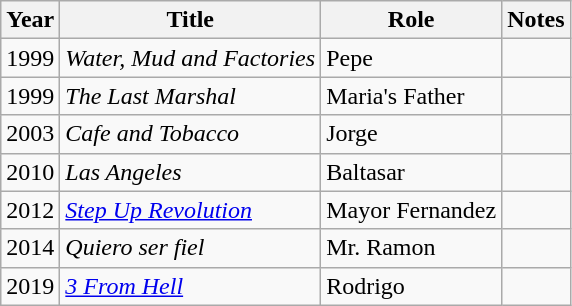<table class="wikitable">
<tr>
<th>Year</th>
<th>Title</th>
<th>Role</th>
<th>Notes</th>
</tr>
<tr>
<td>1999</td>
<td><em>Water, Mud and Factories</em></td>
<td>Pepe</td>
<td></td>
</tr>
<tr>
<td>1999</td>
<td><em>The Last Marshal</em></td>
<td>Maria's Father</td>
<td></td>
</tr>
<tr>
<td>2003</td>
<td><em>Cafe and Tobacco</em></td>
<td>Jorge</td>
<td></td>
</tr>
<tr>
<td>2010</td>
<td><em>Las Angeles</em></td>
<td>Baltasar</td>
<td></td>
</tr>
<tr>
<td>2012</td>
<td><em><a href='#'>Step Up Revolution</a></em></td>
<td>Mayor Fernandez</td>
<td></td>
</tr>
<tr>
<td>2014</td>
<td><em>Quiero ser fiel</em></td>
<td>Mr. Ramon</td>
<td></td>
</tr>
<tr>
<td>2019</td>
<td><em><a href='#'>3 From Hell</a></em></td>
<td>Rodrigo</td>
<td></td>
</tr>
</table>
